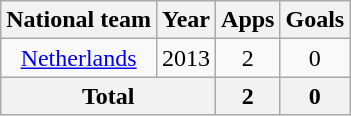<table class="wikitable" style="text-align:center">
<tr>
<th>National team</th>
<th>Year</th>
<th>Apps</th>
<th>Goals</th>
</tr>
<tr>
<td><a href='#'>Netherlands</a></td>
<td>2013</td>
<td>2</td>
<td>0</td>
</tr>
<tr>
<th colspan="2">Total</th>
<th>2</th>
<th>0</th>
</tr>
</table>
